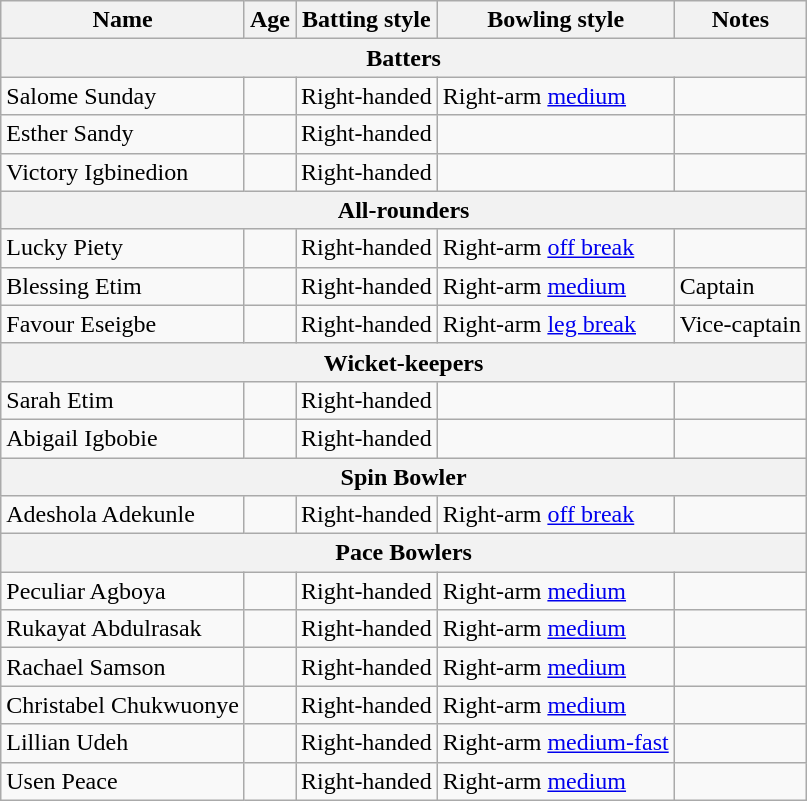<table class="wikitable">
<tr>
<th>Name</th>
<th>Age</th>
<th>Batting style</th>
<th>Bowling style</th>
<th>Notes</th>
</tr>
<tr>
<th colspan="5">Batters</th>
</tr>
<tr>
<td>Salome Sunday</td>
<td></td>
<td>Right-handed</td>
<td>Right-arm <a href='#'>medium</a></td>
<td></td>
</tr>
<tr>
<td>Esther Sandy</td>
<td></td>
<td>Right-handed</td>
<td></td>
<td></td>
</tr>
<tr>
<td>Victory Igbinedion</td>
<td></td>
<td>Right-handed</td>
<td></td>
<td></td>
</tr>
<tr>
<th colspan="5">All-rounders</th>
</tr>
<tr>
<td>Lucky Piety</td>
<td></td>
<td>Right-handed</td>
<td>Right-arm <a href='#'>off break</a></td>
<td></td>
</tr>
<tr>
<td>Blessing Etim</td>
<td></td>
<td>Right-handed</td>
<td>Right-arm <a href='#'>medium</a></td>
<td>Captain</td>
</tr>
<tr>
<td>Favour Eseigbe</td>
<td></td>
<td>Right-handed</td>
<td>Right-arm <a href='#'>leg break</a></td>
<td>Vice-captain</td>
</tr>
<tr>
<th colspan="5">Wicket-keepers</th>
</tr>
<tr>
<td>Sarah Etim</td>
<td></td>
<td>Right-handed</td>
<td></td>
<td></td>
</tr>
<tr>
<td>Abigail Igbobie</td>
<td></td>
<td>Right-handed</td>
<td></td>
<td></td>
</tr>
<tr>
<th colspan="5">Spin Bowler</th>
</tr>
<tr>
<td>Adeshola Adekunle</td>
<td></td>
<td>Right-handed</td>
<td>Right-arm <a href='#'>off break</a></td>
<td></td>
</tr>
<tr>
<th colspan="5">Pace Bowlers</th>
</tr>
<tr>
<td>Peculiar Agboya</td>
<td></td>
<td>Right-handed</td>
<td>Right-arm <a href='#'>medium</a></td>
<td></td>
</tr>
<tr>
<td>Rukayat Abdulrasak</td>
<td></td>
<td>Right-handed</td>
<td>Right-arm <a href='#'>medium</a></td>
<td></td>
</tr>
<tr>
<td>Rachael Samson</td>
<td></td>
<td>Right-handed</td>
<td>Right-arm <a href='#'>medium</a></td>
<td></td>
</tr>
<tr>
<td>Christabel Chukwuonye</td>
<td></td>
<td>Right-handed</td>
<td>Right-arm <a href='#'>medium</a></td>
<td></td>
</tr>
<tr>
<td>Lillian Udeh</td>
<td></td>
<td>Right-handed</td>
<td>Right-arm <a href='#'>medium-fast</a></td>
<td></td>
</tr>
<tr>
<td>Usen Peace</td>
<td></td>
<td>Right-handed</td>
<td>Right-arm <a href='#'>medium</a></td>
<td></td>
</tr>
</table>
